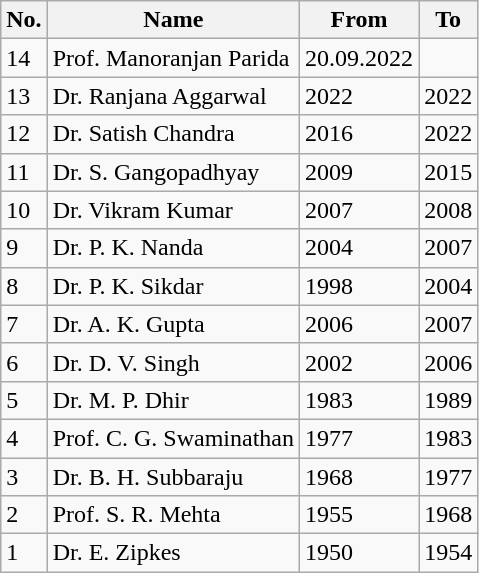<table class="wikitable sortable" align="center" style="clear:center">
<tr>
<th>No.</th>
<th>Name</th>
<th>From</th>
<th>To</th>
</tr>
<tr>
<td>14</td>
<td>Prof. Manoranjan Parida</td>
<td>20.09.2022</td>
<td></td>
</tr>
<tr>
<td>13</td>
<td>Dr. Ranjana Aggarwal</td>
<td>2022</td>
<td>2022</td>
</tr>
<tr>
<td>12</td>
<td>Dr. Satish Chandra</td>
<td>2016</td>
<td>2022</td>
</tr>
<tr>
<td>11</td>
<td>Dr. S. Gangopadhyay</td>
<td>2009</td>
<td>2015</td>
</tr>
<tr>
<td>10</td>
<td>Dr. Vikram Kumar</td>
<td>2007</td>
<td>2008</td>
</tr>
<tr>
<td>9</td>
<td>Dr. P. K. Nanda</td>
<td>2004</td>
<td>2007</td>
</tr>
<tr>
<td>8</td>
<td>Dr. P. K. Sikdar</td>
<td>1998</td>
<td>2004</td>
</tr>
<tr>
<td>7</td>
<td>Dr. A. K. Gupta</td>
<td>2006</td>
<td>2007</td>
</tr>
<tr>
<td>6</td>
<td>Dr. D. V. Singh</td>
<td>2002</td>
<td>2006</td>
</tr>
<tr>
<td>5</td>
<td>Dr. M. P. Dhir</td>
<td>1983</td>
<td>1989</td>
</tr>
<tr>
<td>4</td>
<td>Prof. C. G. Swaminathan</td>
<td>1977</td>
<td>1983</td>
</tr>
<tr>
<td>3</td>
<td>Dr. B. H. Subbaraju</td>
<td>1968</td>
<td>1977</td>
</tr>
<tr>
<td>2</td>
<td>Prof. S. R. Mehta</td>
<td>1955</td>
<td>1968</td>
</tr>
<tr>
<td>1</td>
<td>Dr. E. Zipkes</td>
<td>1950</td>
<td>1954</td>
</tr>
</table>
